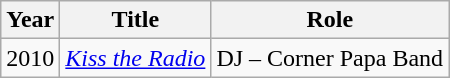<table class="wikitable sortable">
<tr>
<th>Year</th>
<th>Title</th>
<th>Role</th>
</tr>
<tr>
<td>2010</td>
<td><em><a href='#'>Kiss the Radio</a></em></td>
<td>DJ – Corner Papa Band</td>
</tr>
</table>
